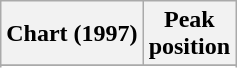<table class="wikitable sortable plainrowheaders">
<tr>
<th scope="col">Chart (1997)</th>
<th scope="col">Peak<br>position</th>
</tr>
<tr>
</tr>
<tr>
</tr>
</table>
